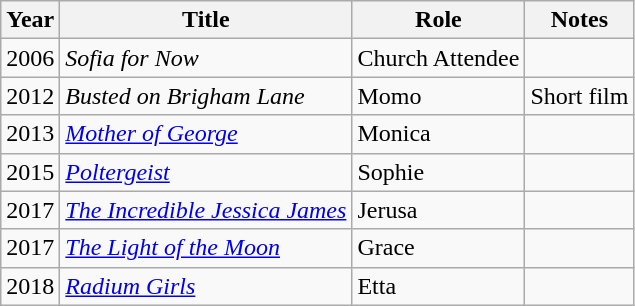<table class="wikitable">
<tr>
<th>Year</th>
<th>Title</th>
<th>Role</th>
<th>Notes</th>
</tr>
<tr>
<td>2006</td>
<td><em>Sofia for Now</em></td>
<td>Church Attendee</td>
<td></td>
</tr>
<tr>
<td>2012</td>
<td><em>Busted on Brigham Lane</em></td>
<td>Momo</td>
<td>Short film</td>
</tr>
<tr>
<td>2013</td>
<td><em><a href='#'>Mother of George</a></em></td>
<td>Monica</td>
<td></td>
</tr>
<tr>
<td>2015</td>
<td><em><a href='#'>Poltergeist</a></em></td>
<td>Sophie</td>
<td></td>
</tr>
<tr>
<td>2017</td>
<td><em><a href='#'>The Incredible Jessica James</a></em></td>
<td>Jerusa</td>
<td></td>
</tr>
<tr>
<td>2017</td>
<td><em><a href='#'>The Light of the Moon</a></em></td>
<td>Grace</td>
<td></td>
</tr>
<tr>
<td>2018</td>
<td><em><a href='#'>Radium Girls</a></em></td>
<td>Etta</td>
<td></td>
</tr>
</table>
